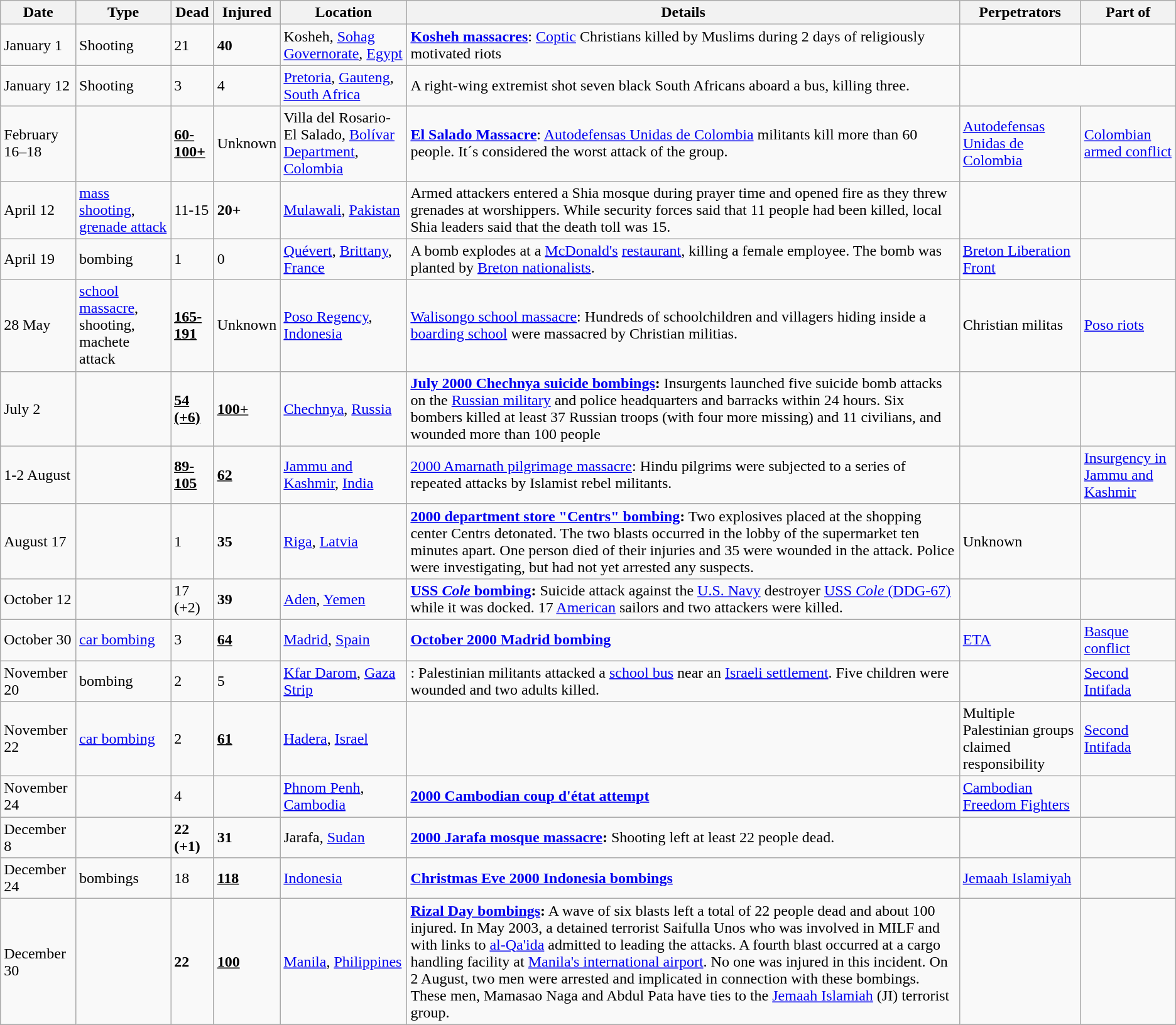<table class="wikitable sortable">
<tr>
<th>Date</th>
<th>Type</th>
<th>Dead</th>
<th>Injured</th>
<th>Location</th>
<th>Details</th>
<th>Perpetrators</th>
<th>Part of</th>
</tr>
<tr>
<td>January 1</td>
<td>Shooting</td>
<td>21</td>
<td><strong>40</strong></td>
<td>Kosheh, <a href='#'>Sohag Governorate</a>, <a href='#'>Egypt</a></td>
<td><strong><a href='#'>Kosheh massacres</a></strong>: <a href='#'>Coptic</a> Christians killed by Muslims during 2 days of religiously motivated riots</td>
<td></td>
<td></td>
</tr>
<tr>
<td>January 12</td>
<td>Shooting</td>
<td>3</td>
<td>4</td>
<td><a href='#'>Pretoria</a>, <a href='#'>Gauteng</a>, <a href='#'>South Africa</a></td>
<td>A right-wing extremist shot seven black South Africans aboard a bus, killing three.</td>
</tr>
<tr>
<td>February 16–18</td>
<td></td>
<td><strong><u>60-100+</u></strong></td>
<td>Unknown</td>
<td>Villa del Rosario-El Salado, <a href='#'>Bolívar Department</a>, <a href='#'>Colombia</a></td>
<td><strong><a href='#'>El Salado Massacre</a></strong>: <a href='#'>Autodefensas Unidas de Colombia</a> militants kill more than 60 people. It´s considered the worst attack of the group.</td>
<td><a href='#'>Autodefensas Unidas de Colombia</a></td>
<td><a href='#'>Colombian armed conflict</a></td>
</tr>
<tr>
<td>April 12</td>
<td><a href='#'>mass shooting</a>, <a href='#'>grenade attack</a></td>
<td>11-15</td>
<td><strong>20+</strong></td>
<td><a href='#'>Mulawali</a>, <a href='#'>Pakistan</a></td>
<td>Armed attackers entered a Shia mosque during prayer time and opened fire as they threw grenades at worshippers. While security forces said that 11 people had been killed, local Shia leaders said that the death toll was 15.</td>
<td></td>
<td></td>
</tr>
<tr>
<td>April 19</td>
<td>bombing</td>
<td>1</td>
<td>0</td>
<td><a href='#'>Quévert</a>, <a href='#'>Brittany</a>, <a href='#'>France</a></td>
<td>A bomb explodes at a <a href='#'>McDonald's</a> <a href='#'>restaurant</a>, killing a female employee. The bomb was planted by <a href='#'>Breton nationalists</a>.</td>
<td><a href='#'>Breton Liberation Front</a></td>
<td></td>
</tr>
<tr>
<td>28 May</td>
<td><a href='#'>school massacre</a>, shooting, machete attack</td>
<td><strong><u>165-191</u></strong></td>
<td>Unknown</td>
<td><a href='#'>Poso Regency</a>, <a href='#'>Indonesia</a></td>
<td><a href='#'>Walisongo school massacre</a>: Hundreds of schoolchildren and villagers hiding inside a <a href='#'>boarding school</a> were massacred by Christian militias.</td>
<td>Christian militas</td>
<td><a href='#'>Poso riots</a></td>
</tr>
<tr>
<td>July 2</td>
<td></td>
<td><strong><u>54 (+6)</u></strong></td>
<td><strong><u>100+</u></strong></td>
<td><a href='#'>Chechnya</a>, <a href='#'>Russia</a></td>
<td><strong><a href='#'>July 2000 Chechnya suicide bombings</a>:</strong> Insurgents launched five suicide bomb attacks on the <a href='#'>Russian military</a> and police headquarters and barracks within 24 hours. Six bombers killed at least 37 Russian troops (with four more missing) and 11 civilians, and wounded more than 100 people</td>
<td></td>
<td></td>
</tr>
<tr>
<td>1-2 August</td>
<td></td>
<td><strong><u>89-105</u></strong></td>
<td><strong><u>62</u></strong></td>
<td><a href='#'>Jammu and Kashmir</a>, <a href='#'>India</a></td>
<td><a href='#'>2000 Amarnath pilgrimage massacre</a>: Hindu pilgrims were subjected to a series of repeated attacks by Islamist rebel militants.</td>
<td></td>
<td><a href='#'>Insurgency in Jammu and Kashmir</a></td>
</tr>
<tr>
<td>August 17</td>
<td></td>
<td>1</td>
<td><strong>35</strong></td>
<td><a href='#'>Riga</a>, <a href='#'>Latvia</a></td>
<td><strong><a href='#'>2000 department store "Centrs" bombing</a>:</strong> Two explosives placed at the shopping center Centrs detonated. The two blasts occurred in the lobby of the supermarket ten minutes apart. One person died of their injuries and 35 were wounded in the attack. Police were investigating, but had not yet arrested any suspects.</td>
<td>Unknown</td>
<td></td>
</tr>
<tr>
<td>October 12</td>
<td></td>
<td>17 (+2)</td>
<td><strong>39</strong></td>
<td><a href='#'>Aden</a>, <a href='#'>Yemen</a></td>
<td><strong><a href='#'>USS <em>Cole</em> bombing</a>:</strong> Suicide attack against the <a href='#'>U.S. Navy</a> destroyer <a href='#'>USS <em>Cole</em> (DDG-67)</a> while it was docked. 17 <a href='#'>American</a> sailors and two attackers were killed.</td>
<td></td>
<td></td>
</tr>
<tr>
<td>October 30</td>
<td><a href='#'>car bombing</a></td>
<td>3</td>
<td><strong><u>64</u></strong></td>
<td><a href='#'>Madrid</a>, <a href='#'>Spain</a></td>
<td><strong><a href='#'>October 2000 Madrid bombing</a></strong></td>
<td><a href='#'>ETA</a></td>
<td><a href='#'>Basque conflict</a></td>
</tr>
<tr>
<td>November 20</td>
<td>bombing</td>
<td>2</td>
<td>5</td>
<td><a href='#'>Kfar Darom</a>, <a href='#'>Gaza Strip</a></td>
<td><strong></strong>: Palestinian militants attacked a <a href='#'>school bus</a> near an <a href='#'>Israeli settlement</a>. Five children were wounded and two adults killed.</td>
<td></td>
<td><a href='#'>Second Intifada</a></td>
</tr>
<tr>
<td>November 22</td>
<td><a href='#'>car bombing</a></td>
<td>2</td>
<td><strong><u>61</u></strong></td>
<td><a href='#'>Hadera</a>, <a href='#'>Israel</a></td>
<td><strong></strong></td>
<td>Multiple Palestinian groups claimed responsibility</td>
<td><a href='#'>Second Intifada</a></td>
</tr>
<tr>
<td>November 24</td>
<td></td>
<td>4</td>
<td></td>
<td><a href='#'>Phnom Penh</a>, <a href='#'>Cambodia</a></td>
<td><strong><a href='#'>2000 Cambodian coup d'état attempt</a></strong></td>
<td><a href='#'>Cambodian Freedom Fighters</a></td>
<td></td>
</tr>
<tr>
<td>December 8</td>
<td></td>
<td><strong>22 (+1)</strong></td>
<td><strong>31</strong></td>
<td>Jarafa, <a href='#'>Sudan</a></td>
<td><strong><a href='#'>2000 Jarafa mosque massacre</a>:</strong> Shooting left at least 22 people dead.</td>
<td></td>
<td></td>
</tr>
<tr>
<td>December 24</td>
<td>bombings</td>
<td>18</td>
<td><strong><u>118</u></strong></td>
<td><a href='#'>Indonesia</a></td>
<td><strong><a href='#'>Christmas Eve 2000 Indonesia bombings</a></strong></td>
<td><a href='#'>Jemaah Islamiyah</a></td>
<td></td>
</tr>
<tr>
<td>December 30</td>
<td></td>
<td><strong>22</strong></td>
<td><strong><u>100</u></strong></td>
<td><a href='#'>Manila</a>, <a href='#'>Philippines</a></td>
<td><strong><a href='#'>Rizal Day bombings</a>:</strong> A wave of six blasts left a total of 22 people dead and about 100 injured. In May 2003, a detained terrorist Saifulla Unos who was involved in MILF and with links to <a href='#'>al-Qa'ida</a> admitted to leading the attacks. A fourth blast occurred at a cargo handling facility at <a href='#'>Manila's international airport</a>. No one was injured in this incident. On 2 August, two men were arrested and implicated in connection with these bombings. These men, Mamasao Naga and Abdul Pata have ties to the <a href='#'>Jemaah Islamiah</a> (JI) terrorist group.</td>
<td></td>
<td></td>
</tr>
</table>
